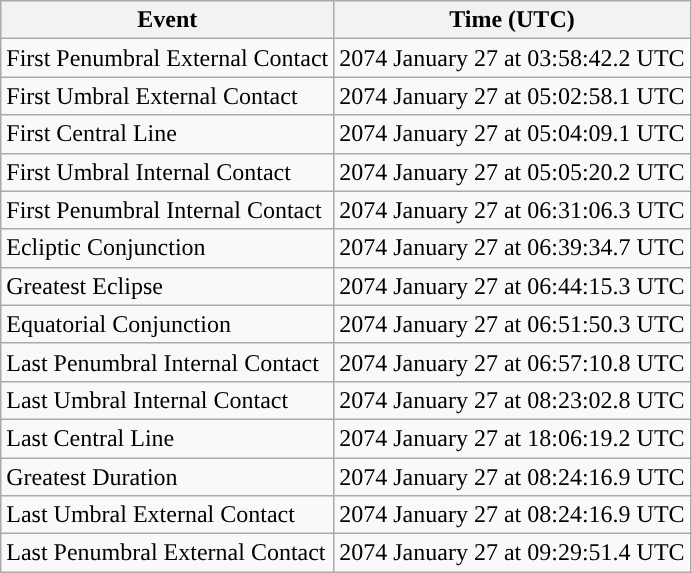<table class="wikitable">
<tr>
<th>Event</th>
<th>Time (UTC)</th>
</tr>
<tr>
<td>First Penumbral External Contact</td>
<td>2074 January 27 at 03:58:42.2 UTC</td>
</tr>
<tr>
<td>First Umbral External Contact</td>
<td>2074 January 27 at 05:02:58.1 UTC</td>
</tr>
<tr>
<td>First Central Line</td>
<td>2074 January 27 at 05:04:09.1 UTC</td>
</tr>
<tr>
<td>First Umbral Internal Contact</td>
<td>2074 January 27 at 05:05:20.2 UTC</td>
</tr>
<tr>
<td>First Penumbral Internal Contact</td>
<td>2074 January 27 at 06:31:06.3 UTC</td>
</tr>
<tr>
<td>Ecliptic Conjunction</td>
<td>2074 January 27 at 06:39:34.7 UTC</td>
</tr>
<tr>
<td>Greatest Eclipse</td>
<td>2074 January 27 at 06:44:15.3 UTC</td>
</tr>
<tr>
<td>Equatorial Conjunction</td>
<td>2074 January 27 at 06:51:50.3 UTC</td>
</tr>
<tr>
<td>Last Penumbral Internal Contact</td>
<td>2074 January 27 at 06:57:10.8 UTC</td>
</tr>
<tr>
<td>Last Umbral Internal Contact</td>
<td>2074 January 27 at 08:23:02.8 UTC</td>
</tr>
<tr>
<td>Last Central Line</td>
<td>2074 January 27 at 18:06:19.2 UTC</td>
</tr>
<tr>
<td>Greatest Duration</td>
<td>2074 January 27 at 08:24:16.9 UTC</td>
</tr>
<tr>
<td>Last Umbral External Contact</td>
<td>2074 January 27 at 08:24:16.9 UTC</td>
</tr>
<tr>
<td>Last Penumbral External Contact</td>
<td>2074 January 27 at 09:29:51.4 UTC</td>
</tr>
</table>
